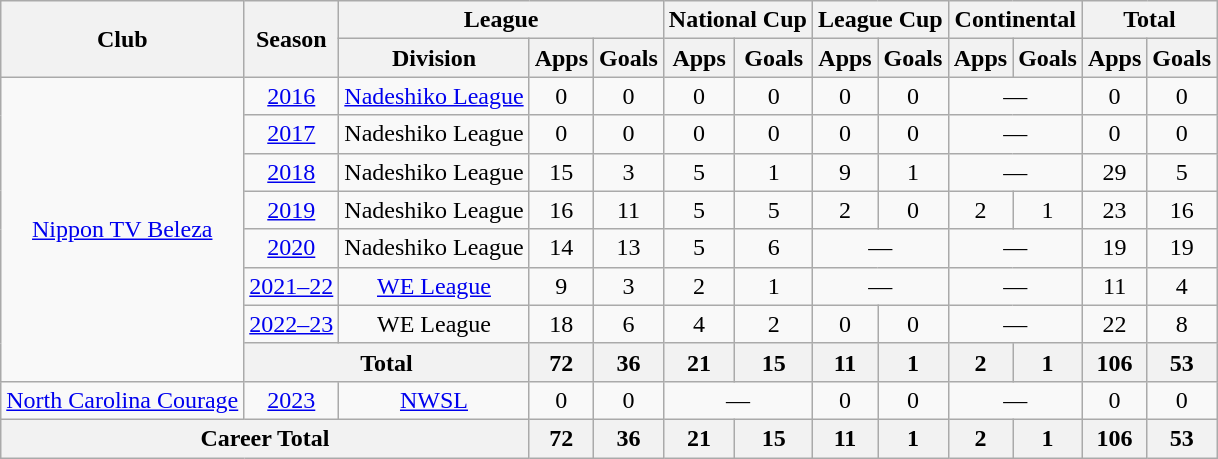<table class="wikitable" style="text-align:center">
<tr>
<th rowspan="2">Club</th>
<th rowspan="2">Season</th>
<th colspan="3">League</th>
<th colspan="2">National Cup</th>
<th colspan="2">League Cup</th>
<th colspan="2">Continental</th>
<th colspan="2">Total</th>
</tr>
<tr>
<th>Division</th>
<th>Apps</th>
<th>Goals</th>
<th>Apps</th>
<th>Goals</th>
<th>Apps</th>
<th>Goals</th>
<th>Apps</th>
<th>Goals</th>
<th>Apps</th>
<th>Goals</th>
</tr>
<tr>
<td rowspan="8"><a href='#'>Nippon TV Beleza</a></td>
<td><a href='#'>2016</a></td>
<td><a href='#'>Nadeshiko League</a></td>
<td>0</td>
<td>0</td>
<td>0</td>
<td>0</td>
<td>0</td>
<td>0</td>
<td colspan="2">—</td>
<td>0</td>
<td>0</td>
</tr>
<tr>
<td><a href='#'>2017</a></td>
<td>Nadeshiko League</td>
<td>0</td>
<td>0</td>
<td>0</td>
<td>0</td>
<td>0</td>
<td>0</td>
<td colspan="2">—</td>
<td>0</td>
<td>0</td>
</tr>
<tr>
<td><a href='#'>2018</a></td>
<td>Nadeshiko League</td>
<td>15</td>
<td>3</td>
<td>5</td>
<td>1</td>
<td>9</td>
<td>1</td>
<td colspan="2">—</td>
<td>29</td>
<td>5</td>
</tr>
<tr>
<td><a href='#'>2019</a></td>
<td>Nadeshiko League</td>
<td>16</td>
<td>11</td>
<td>5</td>
<td>5</td>
<td>2</td>
<td>0</td>
<td>2</td>
<td>1</td>
<td>23</td>
<td>16</td>
</tr>
<tr>
<td><a href='#'>2020</a></td>
<td>Nadeshiko League</td>
<td>14</td>
<td>13</td>
<td>5</td>
<td>6</td>
<td colspan="2">—</td>
<td colspan="2">—</td>
<td>19</td>
<td>19</td>
</tr>
<tr>
<td><a href='#'>2021–22</a></td>
<td><a href='#'>WE League</a></td>
<td>9</td>
<td>3</td>
<td>2</td>
<td>1</td>
<td colspan="2">—</td>
<td colspan="2">—</td>
<td>11</td>
<td>4</td>
</tr>
<tr>
<td><a href='#'>2022–23</a></td>
<td>WE League</td>
<td>18</td>
<td>6</td>
<td>4</td>
<td>2</td>
<td>0</td>
<td>0</td>
<td colspan="2">—</td>
<td>22</td>
<td>8</td>
</tr>
<tr>
<th colspan="2">Total</th>
<th>72</th>
<th>36</th>
<th>21</th>
<th>15</th>
<th>11</th>
<th>1</th>
<th>2</th>
<th>1</th>
<th>106</th>
<th>53</th>
</tr>
<tr>
<td><a href='#'>North Carolina Courage</a></td>
<td><a href='#'>2023</a></td>
<td><a href='#'>NWSL</a></td>
<td>0</td>
<td>0</td>
<td colspan="2">—</td>
<td>0</td>
<td>0</td>
<td colspan="2">—</td>
<td>0</td>
<td>0</td>
</tr>
<tr>
<th colspan="3">Career Total</th>
<th>72</th>
<th>36</th>
<th>21</th>
<th>15</th>
<th>11</th>
<th>1</th>
<th>2</th>
<th>1</th>
<th>106</th>
<th>53</th>
</tr>
</table>
